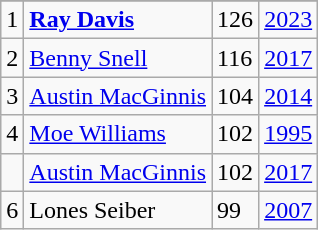<table class="wikitable">
<tr>
</tr>
<tr>
<td>1</td>
<td><strong><a href='#'>Ray Davis</a></strong></td>
<td><abbr>126</abbr></td>
<td><a href='#'>2023</a></td>
</tr>
<tr>
<td>2</td>
<td><a href='#'>Benny Snell</a></td>
<td><abbr>116</abbr></td>
<td><a href='#'>2017</a></td>
</tr>
<tr>
<td>3</td>
<td><a href='#'>Austin MacGinnis</a></td>
<td><abbr>104</abbr></td>
<td><a href='#'>2014</a></td>
</tr>
<tr>
<td>4</td>
<td><a href='#'>Moe Williams</a></td>
<td><abbr>102</abbr></td>
<td><a href='#'>1995</a></td>
</tr>
<tr>
<td></td>
<td><a href='#'>Austin MacGinnis</a></td>
<td><abbr>102</abbr></td>
<td><a href='#'>2017</a></td>
</tr>
<tr>
<td>6</td>
<td>Lones Seiber</td>
<td><abbr>99</abbr></td>
<td><a href='#'>2007</a></td>
</tr>
</table>
